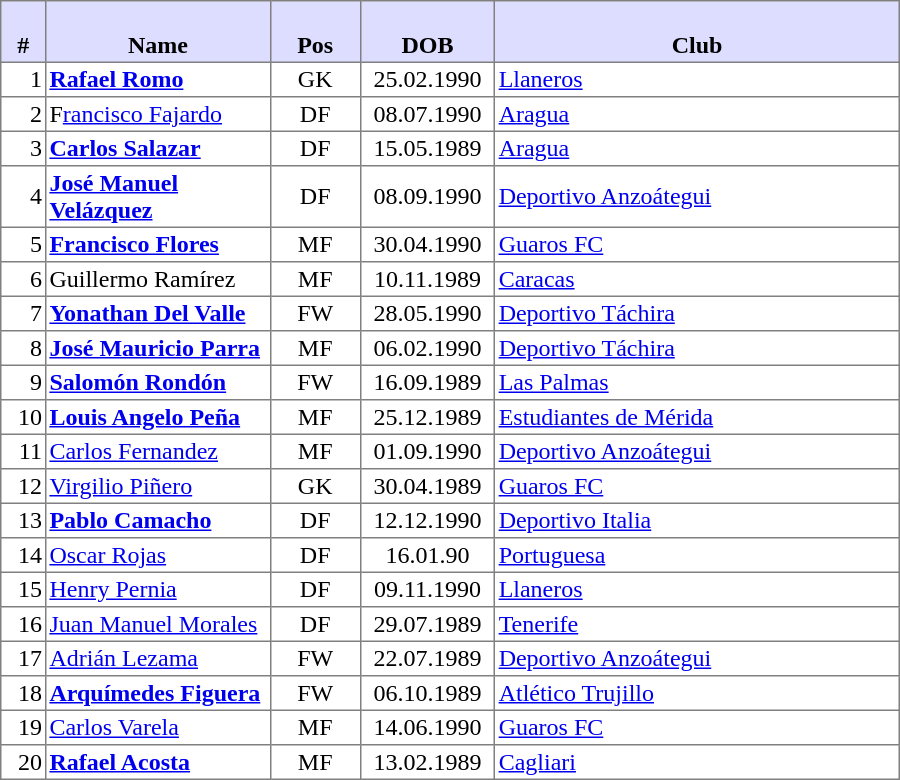<table style=border-collapse:collapse border=1 cellspacing=0 cellpadding=2 width=600>
<tr>
<th bgcolor="#DDDDFF" width="5%"><br> # </th>
<th bgcolor="#DDDDFF" width="25%"><br>Name</th>
<th bgcolor="#DDDDFF" width="10%"><br>Pos</th>
<th bgcolor="#DDDDFF" width="15%"><br>DOB</th>
<th bgcolor="#DDDDFF" width="45%"><br>Club</th>
</tr>
<tr>
<td align=right>1</td>
<td><strong><a href='#'>Rafael Romo</a></strong></td>
<td align=center>GK</td>
<td align=center>25.02.1990</td>
<td><a href='#'>Llaneros</a> </td>
</tr>
<tr>
<td align=right>2</td>
<td>F<a href='#'>rancisco Fajardo</a></td>
<td align=center>DF</td>
<td align=center>08.07.1990</td>
<td><a href='#'>Aragua</a> </td>
</tr>
<tr>
<td align=right>3</td>
<td><strong><a href='#'>Carlos Salazar</a></strong></td>
<td align=center>DF</td>
<td align=center>15.05.1989</td>
<td><a href='#'>Aragua</a> </td>
</tr>
<tr>
<td align=right>4</td>
<td><strong><a href='#'>José Manuel Velázquez</a></strong></td>
<td align=center>DF</td>
<td align=center>08.09.1990</td>
<td><a href='#'>Deportivo Anzoátegui</a> </td>
</tr>
<tr>
<td align=right>5</td>
<td><strong><a href='#'>Francisco Flores</a></strong></td>
<td align=center>MF</td>
<td align=center>30.04.1990</td>
<td><a href='#'>Guaros FC</a> </td>
</tr>
<tr>
<td align=right>6</td>
<td>Guillermo Ramírez</td>
<td align=center>MF</td>
<td align=center>10.11.1989</td>
<td><a href='#'>Caracas</a> </td>
</tr>
<tr>
<td align=right>7</td>
<td><strong><a href='#'>Yonathan Del Valle</a></strong></td>
<td align=center>FW</td>
<td align=center>28.05.1990</td>
<td><a href='#'>Deportivo Táchira</a> </td>
</tr>
<tr>
<td align=right>8</td>
<td><strong><a href='#'>José Mauricio Parra</a></strong></td>
<td align=center>MF</td>
<td align=center>06.02.1990</td>
<td><a href='#'>Deportivo Táchira</a> </td>
</tr>
<tr>
<td align=right>9</td>
<td><strong><a href='#'>Salomón Rondón</a></strong></td>
<td align=center>FW</td>
<td align=center>16.09.1989</td>
<td><a href='#'>Las Palmas</a> </td>
</tr>
<tr>
<td align=right>10</td>
<td><strong><a href='#'>Louis Angelo Peña</a></strong></td>
<td align=center>MF</td>
<td align=center>25.12.1989</td>
<td><a href='#'>Estudiantes de Mérida</a> </td>
</tr>
<tr>
<td align=right>11</td>
<td><a href='#'>Carlos Fernandez</a></td>
<td align=center>MF</td>
<td align=center>01.09.1990</td>
<td><a href='#'>Deportivo Anzoátegui</a> </td>
</tr>
<tr>
<td align=right>12</td>
<td><a href='#'>Virgilio Piñero</a></td>
<td align=center>GK</td>
<td align=center>30.04.1989</td>
<td><a href='#'>Guaros FC</a> </td>
</tr>
<tr>
<td align=right>13</td>
<td><strong><a href='#'>Pablo Camacho</a></strong></td>
<td align=center>DF</td>
<td align=center>12.12.1990</td>
<td><a href='#'>Deportivo Italia</a> </td>
</tr>
<tr>
<td align=right>14</td>
<td><a href='#'>Oscar Rojas</a></td>
<td align=center>DF</td>
<td align=center>16.01.90</td>
<td><a href='#'>Portuguesa</a> </td>
</tr>
<tr>
<td align=right>15</td>
<td><a href='#'>Henry Pernia</a></td>
<td align=center>DF</td>
<td align=center>09.11.1990</td>
<td><a href='#'>Llaneros</a> </td>
</tr>
<tr>
<td align=right>16</td>
<td><a href='#'>Juan Manuel Morales</a></td>
<td align=center>DF</td>
<td align=center>29.07.1989</td>
<td><a href='#'>Tenerife</a> </td>
</tr>
<tr>
<td align=right>17</td>
<td><a href='#'>Adrián Lezama</a></td>
<td align=center>FW</td>
<td align=center>22.07.1989</td>
<td><a href='#'>Deportivo Anzoátegui</a> </td>
</tr>
<tr>
<td align=right>18</td>
<td><strong><a href='#'>Arquímedes Figuera</a></strong></td>
<td align=center>FW</td>
<td align=center>06.10.1989</td>
<td><a href='#'>Atlético Trujillo</a> </td>
</tr>
<tr>
<td align=right>19</td>
<td><a href='#'>Carlos Varela</a></td>
<td align=center>MF</td>
<td align=center>14.06.1990</td>
<td><a href='#'>Guaros FC</a> </td>
</tr>
<tr>
<td align=right>20</td>
<td><strong><a href='#'>Rafael Acosta</a></strong></td>
<td align=center>MF</td>
<td align=center>13.02.1989</td>
<td><a href='#'>Cagliari</a> </td>
</tr>
</table>
